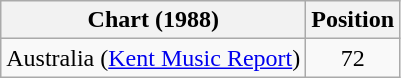<table class="wikitable">
<tr>
<th>Chart (1988)</th>
<th>Position</th>
</tr>
<tr>
<td>Australia (<a href='#'>Kent Music Report</a>)</td>
<td align="center">72</td>
</tr>
</table>
